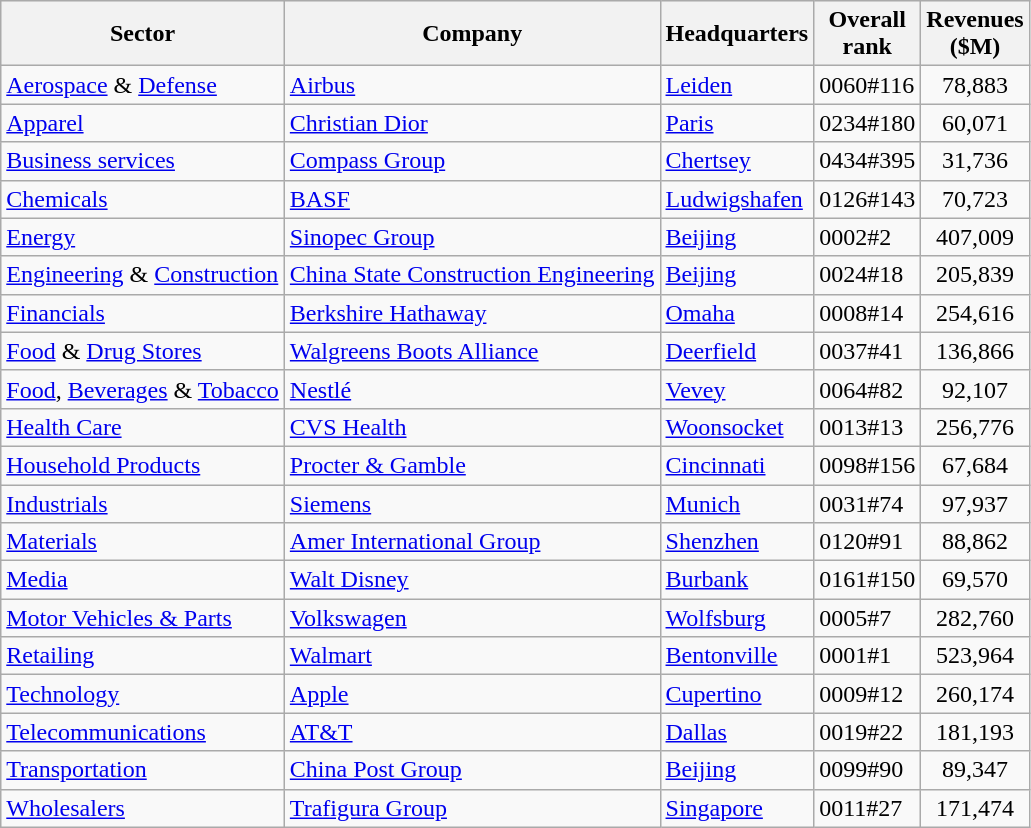<table class="wikitable sortable">
<tr style="background:#efefef;">
<th>Sector</th>
<th>Company</th>
<th>Headquarters</th>
<th>Overall <br> rank</th>
<th>Revenues <br> ($M)</th>
</tr>
<tr>
<td><a href='#'>Aerospace</a> & <a href='#'>Defense</a></td>
<td><a href='#'>Airbus</a></td>
<td> <a href='#'>Leiden</a></td>
<td><span>0060</span>#116</td>
<td style="text-align:center;">78,883</td>
</tr>
<tr>
<td><a href='#'>Apparel</a></td>
<td><a href='#'>Christian Dior</a></td>
<td> <a href='#'>Paris</a></td>
<td><span>0234</span>#180</td>
<td style="text-align:center;">60,071</td>
</tr>
<tr>
<td><a href='#'>Business services</a></td>
<td><a href='#'>Compass Group</a></td>
<td> <a href='#'>Chertsey</a></td>
<td><span>0434</span>#395</td>
<td style="text-align:center;">31,736</td>
</tr>
<tr>
<td><a href='#'>Chemicals</a></td>
<td><a href='#'>BASF</a></td>
<td> <a href='#'>Ludwigshafen</a></td>
<td><span>0126</span>#143</td>
<td style="text-align:center;">70,723</td>
</tr>
<tr>
<td><a href='#'>Energy</a></td>
<td><a href='#'>Sinopec Group</a></td>
<td> <a href='#'>Beijing</a></td>
<td><span>0002</span>#2</td>
<td style="text-align:center;">407,009</td>
</tr>
<tr>
<td><a href='#'>Engineering</a> & <a href='#'>Construction</a></td>
<td><a href='#'>China State Construction Engineering</a></td>
<td> <a href='#'>Beijing</a></td>
<td><span>0024</span>#18</td>
<td style="text-align:center;">205,839</td>
</tr>
<tr>
<td><a href='#'>Financials</a></td>
<td><a href='#'>Berkshire Hathaway</a></td>
<td> <a href='#'>Omaha</a></td>
<td><span>0008</span>#14</td>
<td style="text-align:center;">254,616</td>
</tr>
<tr>
<td><a href='#'>Food</a> & <a href='#'>Drug Stores</a></td>
<td><a href='#'>Walgreens Boots Alliance</a></td>
<td> <a href='#'>Deerfield</a></td>
<td><span>0037</span>#41</td>
<td style="text-align:center;">136,866</td>
</tr>
<tr>
<td><a href='#'>Food</a>, <a href='#'>Beverages</a> & <a href='#'>Tobacco</a></td>
<td><a href='#'>Nestlé</a></td>
<td> <a href='#'>Vevey</a></td>
<td><span>0064</span>#82</td>
<td style="text-align:center;">92,107</td>
</tr>
<tr>
<td><a href='#'>Health Care</a></td>
<td><a href='#'>CVS Health</a></td>
<td> <a href='#'>Woonsocket</a></td>
<td><span>0013</span>#13</td>
<td style="text-align:center;">256,776</td>
</tr>
<tr>
<td><a href='#'>Household Products</a></td>
<td><a href='#'>Procter & Gamble</a></td>
<td> <a href='#'>Cincinnati</a></td>
<td><span>0098</span>#156</td>
<td style="text-align:center;">67,684</td>
</tr>
<tr>
<td><a href='#'>Industrials</a></td>
<td><a href='#'>Siemens</a></td>
<td> <a href='#'>Munich</a></td>
<td><span>0031</span>#74</td>
<td style="text-align:center;">97,937</td>
</tr>
<tr>
<td><a href='#'>Materials</a></td>
<td><a href='#'>Amer International Group</a></td>
<td> <a href='#'>Shenzhen</a></td>
<td><span>0120</span>#91</td>
<td style="text-align:center;">88,862</td>
</tr>
<tr>
<td><a href='#'>Media</a></td>
<td><a href='#'>Walt Disney</a></td>
<td> <a href='#'>Burbank</a></td>
<td><span>0161</span>#150</td>
<td style="text-align:center;">69,570</td>
</tr>
<tr>
<td><a href='#'>Motor Vehicles & Parts</a></td>
<td><a href='#'>Volkswagen</a></td>
<td> <a href='#'>Wolfsburg</a></td>
<td><span>0005</span>#7</td>
<td style="text-align:center;">282,760</td>
</tr>
<tr>
<td><a href='#'>Retailing</a></td>
<td><a href='#'>Walmart</a></td>
<td> <a href='#'>Bentonville</a></td>
<td><span>0001</span>#1</td>
<td style="text-align:center;">523,964</td>
</tr>
<tr>
<td><a href='#'>Technology</a></td>
<td><a href='#'>Apple</a></td>
<td> <a href='#'>Cupertino</a></td>
<td><span>0009</span>#12</td>
<td style="text-align:center;">260,174</td>
</tr>
<tr>
<td><a href='#'>Telecommunications</a></td>
<td><a href='#'>AT&T</a></td>
<td> <a href='#'>Dallas</a></td>
<td><span>0019</span>#22</td>
<td style="text-align:center;">181,193</td>
</tr>
<tr>
<td><a href='#'>Transportation</a></td>
<td><a href='#'>China Post Group</a></td>
<td> <a href='#'>Beijing</a></td>
<td><span>0099</span>#90</td>
<td style="text-align:center;">89,347</td>
</tr>
<tr>
<td><a href='#'>Wholesalers</a></td>
<td><a href='#'>Trafigura Group</a></td>
<td> <a href='#'>Singapore</a></td>
<td><span>0011</span>#27</td>
<td style="text-align:center;">171,474</td>
</tr>
</table>
